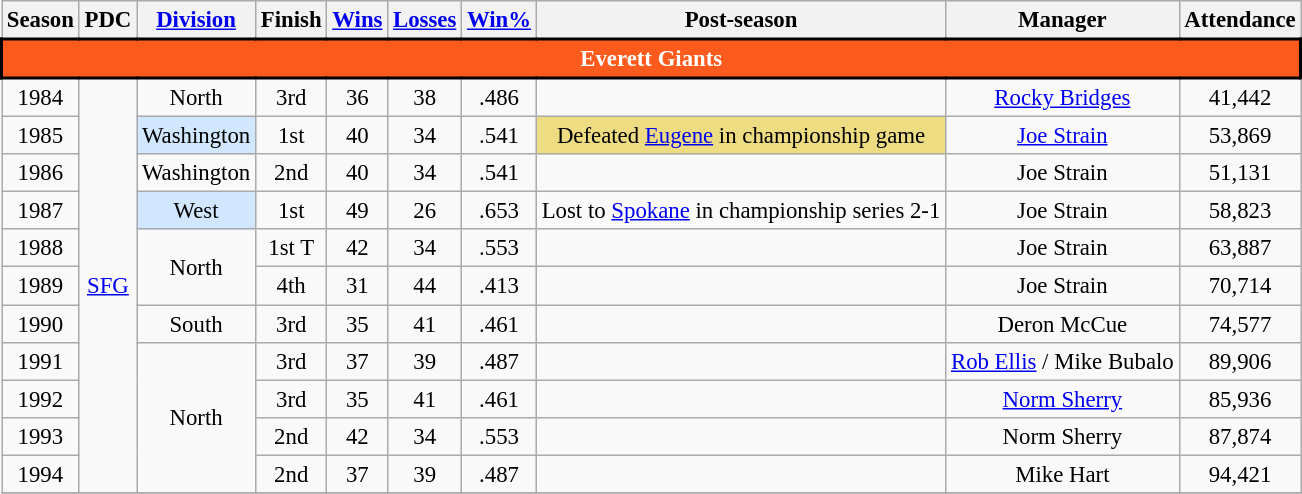<table class="wikitable" style="text-align:center; font-size:95%">
<tr>
<th scope="col">Season</th>
<th scope="col">PDC</th>
<th scope="col"><a href='#'>Division</a></th>
<th scope="col">Finish</th>
<th scope="col"><a href='#'>Wins</a></th>
<th scope="col"><a href='#'>Losses</a></th>
<th scope="col"><a href='#'>Win%</a></th>
<th scope="col">Post-season</th>
<th scope="col">Manager</th>
<th scope="col">Attendance</th>
</tr>
<tr>
<td align="center" colspan="11" style="background:#FD5A1E; color: white; border:2px solid#000000"><strong>Everett Giants</strong></td>
</tr>
<tr>
<td>1984</td>
<td rowspan="11"><a href='#'>SFG</a></td>
<td>North</td>
<td>3rd</td>
<td>36</td>
<td>38</td>
<td>.486</td>
<td></td>
<td><a href='#'>Rocky Bridges</a></td>
<td>41,442</td>
</tr>
<tr>
<td>1985</td>
<td bgcolor="#D0E7FF">Washington</td>
<td>1st</td>
<td>40</td>
<td>34</td>
<td>.541</td>
<td bgcolor="#EEDC82">Defeated <a href='#'>Eugene</a> in championship game</td>
<td><a href='#'>Joe Strain</a></td>
<td>53,869</td>
</tr>
<tr>
<td>1986</td>
<td>Washington</td>
<td>2nd</td>
<td>40</td>
<td>34</td>
<td>.541</td>
<td></td>
<td>Joe Strain</td>
<td>51,131</td>
</tr>
<tr>
<td>1987</td>
<td bgcolor="#D0E7FF">West</td>
<td>1st</td>
<td>49</td>
<td>26</td>
<td>.653</td>
<td>Lost to <a href='#'>Spokane</a> in championship series 2-1</td>
<td>Joe Strain</td>
<td>58,823</td>
</tr>
<tr>
<td>1988</td>
<td rowspan="2">North</td>
<td>1st T</td>
<td>42</td>
<td>34</td>
<td>.553</td>
<td></td>
<td>Joe Strain</td>
<td>63,887</td>
</tr>
<tr>
<td>1989</td>
<td>4th</td>
<td>31</td>
<td>44</td>
<td>.413</td>
<td></td>
<td>Joe Strain</td>
<td>70,714</td>
</tr>
<tr>
<td>1990</td>
<td>South</td>
<td>3rd</td>
<td>35</td>
<td>41</td>
<td>.461</td>
<td></td>
<td>Deron McCue</td>
<td>74,577</td>
</tr>
<tr>
<td>1991</td>
<td rowspan="4">North</td>
<td>3rd</td>
<td>37</td>
<td>39</td>
<td>.487</td>
<td></td>
<td><a href='#'>Rob Ellis</a> /  Mike Bubalo</td>
<td>89,906</td>
</tr>
<tr>
<td>1992</td>
<td>3rd</td>
<td>35</td>
<td>41</td>
<td>.461</td>
<td></td>
<td><a href='#'>Norm Sherry</a></td>
<td>85,936</td>
</tr>
<tr>
<td>1993</td>
<td>2nd</td>
<td>42</td>
<td>34</td>
<td>.553</td>
<td></td>
<td>Norm Sherry</td>
<td>87,874</td>
</tr>
<tr>
<td>1994</td>
<td>2nd</td>
<td>37</td>
<td>39</td>
<td>.487</td>
<td></td>
<td>Mike Hart</td>
<td>94,421</td>
</tr>
<tr>
</tr>
</table>
